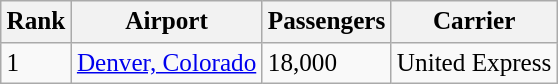<table class="wikitable" style="font-size: 105%" width= align=>
<tr>
<th>Rank</th>
<th>Airport</th>
<th>Passengers</th>
<th>Carrier</th>
</tr>
<tr>
<td>1</td>
<td><a href='#'>Denver, Colorado</a></td>
<td>18,000</td>
<td>United Express</td>
</tr>
</table>
